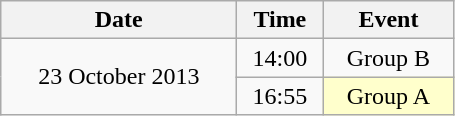<table class = "wikitable" style="text-align:center;">
<tr>
<th width=150>Date</th>
<th width=50>Time</th>
<th width=80>Event</th>
</tr>
<tr>
<td rowspan=2>23 October 2013</td>
<td>14:00</td>
<td>Group B</td>
</tr>
<tr>
<td>16:55</td>
<td bgcolor=ffffcc>Group A</td>
</tr>
</table>
